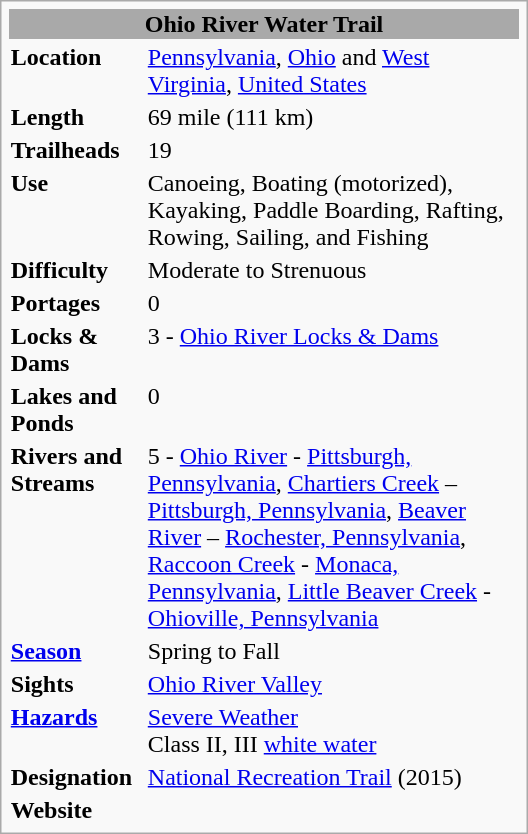<table class="infobox" style="width: 22em;">
<tr>
<th style="background-color: DarkGray" colspan="2">Ohio River Water Trail</th>
</tr>
<tr>
<td><strong>Location</strong></td>
<td><a href='#'>Pennsylvania</a>, <a href='#'>Ohio</a> and <a href='#'>West Virginia</a>, <a href='#'>United States</a></td>
</tr>
<tr>
<td><strong>Length</strong></td>
<td>69 mile (111 km)</td>
</tr>
<tr>
<td><strong>Trailheads</strong></td>
<td>19</td>
</tr>
<tr>
<td><strong>Use</strong></td>
<td>Canoeing, Boating (motorized), Kayaking, Paddle Boarding, Rafting, Rowing, Sailing, and Fishing</td>
</tr>
<tr>
<td><strong>Difficulty</strong></td>
<td>Moderate to Strenuous</td>
</tr>
<tr>
<td><strong>Portages </strong></td>
<td>0</td>
</tr>
<tr>
<td><strong>Locks & Dams</strong></td>
<td>3 - <a href='#'>Ohio River Locks & Dams</a></td>
</tr>
<tr>
<td><strong>Lakes and Ponds</strong></td>
<td>0</td>
</tr>
<tr>
<td><strong>Rivers and Streams</strong></td>
<td>5 - <a href='#'>Ohio River</a> - <a href='#'>Pittsburgh, Pennsylvania</a>, <a href='#'>Chartiers Creek</a> – <a href='#'>Pittsburgh, Pennsylvania</a>, <a href='#'>Beaver River</a> – <a href='#'>Rochester, Pennsylvania</a>, <a href='#'>Raccoon Creek</a> - <a href='#'>Monaca, Pennsylvania</a>, <a href='#'>Little Beaver Creek</a> - <a href='#'>Ohioville, Pennsylvania</a></td>
</tr>
<tr>
<td><strong><a href='#'>Season</a></strong></td>
<td>Spring to Fall</td>
</tr>
<tr>
<td><strong>Sights</strong></td>
<td><a href='#'>Ohio River Valley</a></td>
</tr>
<tr>
<td><strong><a href='#'>Hazards</a></strong></td>
<td><a href='#'>Severe Weather</a><br>Class II, III <a href='#'>white water</a></td>
</tr>
<tr>
<td><strong>Designation</strong></td>
<td><a href='#'>National Recreation Trail</a> (2015) </td>
</tr>
<tr>
<td><strong>Website</strong></td>
<td></td>
</tr>
</table>
